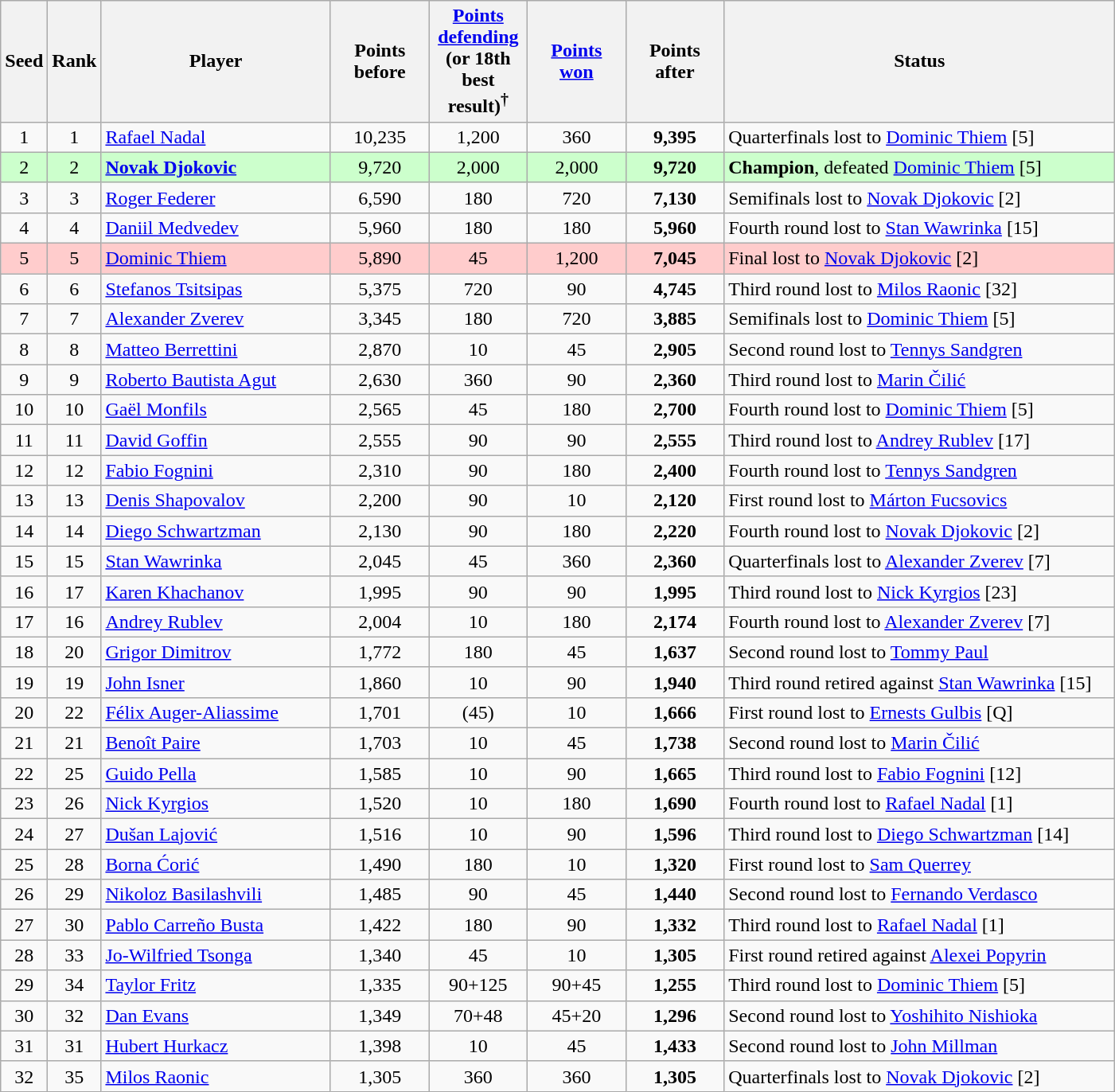<table class="wikitable sortable">
<tr style="background:;">
<th style="width:30px;">Seed</th>
<th style="width:30px;">Rank</th>
<th style="width:185px;">Player</th>
<th style="width:75px;">Points <br> before</th>
<th style="width:75px;"><a href='#'>Points defending</a><br>(or 18th best result)<sup>†</sup></th>
<th style="width:75px;"><a href='#'>Points won</a></th>
<th style="width:75px;">Points <br> after</th>
<th style="width:320px;">Status</th>
</tr>
<tr>
<td style="text-align:center;">1</td>
<td style="text-align:center;">1</td>
<td>  <a href='#'>Rafael Nadal</a></td>
<td style="text-align:center;">10,235</td>
<td style="text-align:center;">1,200</td>
<td style="text-align:center;">360</td>
<td style="text-align:center;"><strong>9,395</strong></td>
<td>Quarterfinals lost to  <a href='#'>Dominic Thiem</a> [5]</td>
</tr>
<tr style="background:#cfc">
<td style="text-align:center;">2</td>
<td style="text-align:center;">2</td>
<td> <strong><a href='#'>Novak Djokovic</a></strong></td>
<td style="text-align:center;">9,720</td>
<td style="text-align:center;">2,000</td>
<td style="text-align:center;">2,000</td>
<td style="text-align:center;"><strong>9,720</strong></td>
<td><strong>Champion</strong>, defeated  <a href='#'>Dominic Thiem</a> [5]</td>
</tr>
<tr>
<td style="text-align:center;">3</td>
<td style="text-align:center;">3</td>
<td> <a href='#'>Roger Federer</a></td>
<td style="text-align:center;">6,590</td>
<td style="text-align:center;">180</td>
<td style="text-align:center;">720</td>
<td style="text-align:center;"><strong>7,130</strong></td>
<td>Semifinals lost to  <a href='#'>Novak Djokovic</a> [2]</td>
</tr>
<tr>
<td style="text-align:center;">4</td>
<td style="text-align:center;">4</td>
<td> <a href='#'>Daniil Medvedev</a></td>
<td style="text-align:center;">5,960</td>
<td style="text-align:center;">180</td>
<td style="text-align:center;">180</td>
<td style="text-align:center;"><strong>5,960</strong></td>
<td>Fourth round lost to  <a href='#'>Stan Wawrinka</a> [15]</td>
</tr>
<tr style="background:#fcc;">
<td style="text-align:center;">5</td>
<td style="text-align:center;">5</td>
<td> <a href='#'>Dominic Thiem</a></td>
<td style="text-align:center;">5,890</td>
<td style="text-align:center;">45</td>
<td style="text-align:center;">1,200</td>
<td style="text-align:center;"><strong>7,045</strong></td>
<td>Final lost to  <a href='#'>Novak Djokovic</a> [2]</td>
</tr>
<tr>
<td style="text-align:center;">6</td>
<td style="text-align:center;">6</td>
<td> <a href='#'>Stefanos Tsitsipas</a></td>
<td style="text-align:center;">5,375</td>
<td style="text-align:center;">720</td>
<td style="text-align:center;">90</td>
<td style="text-align:center;"><strong>4,745</strong></td>
<td>Third round lost to  <a href='#'>Milos Raonic</a> [32]</td>
</tr>
<tr>
<td style="text-align:center;">7</td>
<td style="text-align:center;">7</td>
<td> <a href='#'>Alexander Zverev</a></td>
<td style="text-align:center;">3,345</td>
<td style="text-align:center;">180</td>
<td style="text-align:center;">720</td>
<td style="text-align:center;"><strong>3,885</strong></td>
<td>Semifinals lost to  <a href='#'>Dominic Thiem</a> [5]</td>
</tr>
<tr>
<td style="text-align:center;">8</td>
<td style="text-align:center;">8</td>
<td> <a href='#'>Matteo Berrettini</a></td>
<td style="text-align:center;">2,870</td>
<td style="text-align:center;">10</td>
<td style="text-align:center;">45</td>
<td style="text-align:center;"><strong>2,905</strong></td>
<td>Second round lost to  <a href='#'>Tennys Sandgren</a></td>
</tr>
<tr>
<td style="text-align:center;">9</td>
<td style="text-align:center;">9</td>
<td> <a href='#'>Roberto Bautista Agut</a></td>
<td style="text-align:center;">2,630</td>
<td style="text-align:center;">360</td>
<td style="text-align:center;">90</td>
<td style="text-align:center;"><strong>2,360</strong></td>
<td>Third round lost to   <a href='#'>Marin Čilić</a></td>
</tr>
<tr>
<td style="text-align:center;">10</td>
<td style="text-align:center;">10</td>
<td> <a href='#'>Gaël Monfils</a></td>
<td style="text-align:center;">2,565</td>
<td style="text-align:center;">45</td>
<td style="text-align:center;">180</td>
<td style="text-align:center;"><strong>2,700</strong></td>
<td>Fourth round lost to  <a href='#'>Dominic Thiem</a> [5]</td>
</tr>
<tr>
<td style="text-align:center;">11</td>
<td style="text-align:center;">11</td>
<td> <a href='#'>David Goffin</a></td>
<td style="text-align:center;">2,555</td>
<td style="text-align:center;">90</td>
<td style="text-align:center;">90</td>
<td style="text-align:center;"><strong>2,555</strong></td>
<td>Third round lost to  <a href='#'>Andrey Rublev</a> [17]</td>
</tr>
<tr>
<td style="text-align:center;">12</td>
<td style="text-align:center;">12</td>
<td> <a href='#'>Fabio Fognini</a></td>
<td style="text-align:center;">2,310</td>
<td style="text-align:center;">90</td>
<td style="text-align:center;">180</td>
<td style="text-align:center;"><strong>2,400</strong></td>
<td>Fourth round lost to  <a href='#'>Tennys Sandgren</a></td>
</tr>
<tr>
<td style="text-align:center;">13</td>
<td style="text-align:center;">13</td>
<td> <a href='#'>Denis Shapovalov</a></td>
<td style="text-align:center;">2,200</td>
<td style="text-align:center;">90</td>
<td style="text-align:center;">10</td>
<td style="text-align:center;"><strong>2,120</strong></td>
<td>First round lost to  <a href='#'>Márton Fucsovics</a></td>
</tr>
<tr>
<td style="text-align:center;">14</td>
<td style="text-align:center;">14</td>
<td> <a href='#'>Diego Schwartzman</a></td>
<td style="text-align:center;">2,130</td>
<td style="text-align:center;">90</td>
<td style="text-align:center;">180</td>
<td style="text-align:center;"><strong>2,220</strong></td>
<td>Fourth round lost to  <a href='#'>Novak Djokovic</a> [2]</td>
</tr>
<tr>
<td style="text-align:center;">15</td>
<td style="text-align:center;">15</td>
<td> <a href='#'>Stan Wawrinka</a></td>
<td style="text-align:center;">2,045</td>
<td style="text-align:center;">45</td>
<td style="text-align:center;">360</td>
<td style="text-align:center;"><strong>2,360</strong></td>
<td>Quarterfinals lost to  <a href='#'>Alexander Zverev</a> [7]</td>
</tr>
<tr>
<td style="text-align:center;">16</td>
<td style="text-align:center;">17</td>
<td> <a href='#'>Karen Khachanov</a></td>
<td style="text-align:center;">1,995</td>
<td style="text-align:center;">90</td>
<td style="text-align:center;">90</td>
<td style="text-align:center;"><strong>1,995</strong></td>
<td>Third round lost to  <a href='#'>Nick Kyrgios</a> [23]</td>
</tr>
<tr>
<td style="text-align:center;">17</td>
<td style="text-align:center;">16</td>
<td> <a href='#'>Andrey Rublev</a></td>
<td style="text-align:center;">2,004</td>
<td style="text-align:center;">10</td>
<td style="text-align:center;">180</td>
<td style="text-align:center;"><strong>2,174</strong></td>
<td>Fourth round lost to  <a href='#'>Alexander Zverev</a> [7]</td>
</tr>
<tr>
<td style="text-align:center;">18</td>
<td style="text-align:center;">20</td>
<td> <a href='#'>Grigor Dimitrov</a></td>
<td style="text-align:center;">1,772</td>
<td style="text-align:center;">180</td>
<td style="text-align:center;">45</td>
<td style="text-align:center;"><strong>1,637</strong></td>
<td>Second round lost to  <a href='#'>Tommy Paul</a></td>
</tr>
<tr>
<td style="text-align:center;">19</td>
<td style="text-align:center;">19</td>
<td> <a href='#'>John Isner</a></td>
<td style="text-align:center;">1,860</td>
<td style="text-align:center;">10</td>
<td style="text-align:center;">90</td>
<td style="text-align:center;"><strong>1,940</strong></td>
<td>Third round retired against  <a href='#'>Stan Wawrinka</a> [15]</td>
</tr>
<tr>
<td style="text-align:center;">20</td>
<td style="text-align:center;">22</td>
<td> <a href='#'>Félix Auger-Aliassime</a></td>
<td style="text-align:center;">1,701</td>
<td style="text-align:center;">(45)</td>
<td style="text-align:center;">10</td>
<td style="text-align:center;"><strong>1,666</strong></td>
<td>First round lost to  <a href='#'>Ernests Gulbis</a> [Q]</td>
</tr>
<tr>
<td style="text-align:center;">21</td>
<td style="text-align:center;">21</td>
<td> <a href='#'>Benoît Paire</a></td>
<td style="text-align:center;">1,703</td>
<td style="text-align:center;">10</td>
<td style="text-align:center;">45</td>
<td style="text-align:center;"><strong>1,738</strong></td>
<td>Second round lost to  <a href='#'>Marin Čilić</a></td>
</tr>
<tr>
<td style="text-align:center;">22</td>
<td style="text-align:center;">25</td>
<td> <a href='#'>Guido Pella</a></td>
<td style="text-align:center;">1,585</td>
<td style="text-align:center;">10</td>
<td style="text-align:center;">90</td>
<td style="text-align:center;"><strong>1,665</strong></td>
<td>Third round lost to  <a href='#'>Fabio Fognini</a> [12]</td>
</tr>
<tr>
<td style="text-align:center;">23</td>
<td style="text-align:center;">26</td>
<td> <a href='#'>Nick Kyrgios</a></td>
<td style="text-align:center;">1,520</td>
<td style="text-align:center;">10</td>
<td style="text-align:center;">180</td>
<td style="text-align:center;"><strong>1,690</strong></td>
<td>Fourth round lost to  <a href='#'>Rafael Nadal</a> [1]</td>
</tr>
<tr>
<td style="text-align:center;">24</td>
<td style="text-align:center;">27</td>
<td> <a href='#'>Dušan Lajović</a></td>
<td style="text-align:center;">1,516</td>
<td style="text-align:center;">10</td>
<td style="text-align:center;">90</td>
<td style="text-align:center;"><strong>1,596</strong></td>
<td>Third round lost to  <a href='#'>Diego Schwartzman</a> [14]</td>
</tr>
<tr>
<td style="text-align:center;">25</td>
<td style="text-align:center;">28</td>
<td> <a href='#'>Borna Ćorić</a></td>
<td style="text-align:center;">1,490</td>
<td style="text-align:center;">180</td>
<td style="text-align:center;">10</td>
<td style="text-align:center;"><strong>1,320</strong></td>
<td>First round lost to  <a href='#'>Sam Querrey</a></td>
</tr>
<tr>
<td style="text-align:center;">26</td>
<td style="text-align:center;">29</td>
<td> <a href='#'>Nikoloz Basilashvili</a></td>
<td style="text-align:center;">1,485</td>
<td style="text-align:center;">90</td>
<td style="text-align:center;">45</td>
<td style="text-align:center;"><strong>1,440</strong></td>
<td>Second round lost to  <a href='#'>Fernando Verdasco</a></td>
</tr>
<tr>
<td style="text-align:center;">27</td>
<td style="text-align:center;">30</td>
<td> <a href='#'>Pablo Carreño Busta</a></td>
<td style="text-align:center;">1,422</td>
<td style="text-align:center;">180</td>
<td style="text-align:center;">90</td>
<td style="text-align:center;"><strong>1,332</strong></td>
<td>Third round lost to  <a href='#'>Rafael Nadal</a> [1]</td>
</tr>
<tr>
<td style="text-align:center;">28</td>
<td style="text-align:center;">33</td>
<td> <a href='#'>Jo-Wilfried Tsonga</a></td>
<td style="text-align:center;">1,340</td>
<td style="text-align:center;">45</td>
<td style="text-align:center;">10</td>
<td style="text-align:center;"><strong>1,305</strong></td>
<td>First round retired against  <a href='#'>Alexei Popyrin</a></td>
</tr>
<tr>
<td style="text-align:center;">29</td>
<td style="text-align:center;">34</td>
<td> <a href='#'>Taylor Fritz</a></td>
<td style="text-align:center;">1,335</td>
<td style="text-align:center;">90+125</td>
<td style="text-align:center;">90+45</td>
<td style="text-align:center;"><strong>1,255</strong></td>
<td>Third round lost to  <a href='#'>Dominic Thiem</a> [5]</td>
</tr>
<tr>
<td style="text-align:center;">30</td>
<td style="text-align:center;">32</td>
<td> <a href='#'>Dan Evans</a></td>
<td style="text-align:center;">1,349</td>
<td style="text-align:center;">70+48</td>
<td style="text-align:center;">45+20</td>
<td style="text-align:center;"><strong>1,296</strong></td>
<td>Second round lost to  <a href='#'>Yoshihito Nishioka</a></td>
</tr>
<tr>
<td style="text-align:center;">31</td>
<td style="text-align:center;">31</td>
<td> <a href='#'>Hubert Hurkacz</a></td>
<td style="text-align:center;">1,398</td>
<td style="text-align:center;">10</td>
<td style="text-align:center;">45</td>
<td style="text-align:center;"><strong>1,433</strong></td>
<td>Second round lost to  <a href='#'>John Millman</a></td>
</tr>
<tr>
<td style="text-align:center;">32</td>
<td style="text-align:center;">35</td>
<td> <a href='#'>Milos Raonic</a></td>
<td style="text-align:center;">1,305</td>
<td style="text-align:center;">360</td>
<td style="text-align:center;">360</td>
<td style="text-align:center;"><strong>1,305</strong></td>
<td>Quarterfinals lost to  <a href='#'>Novak Djokovic</a> [2]</td>
</tr>
</table>
